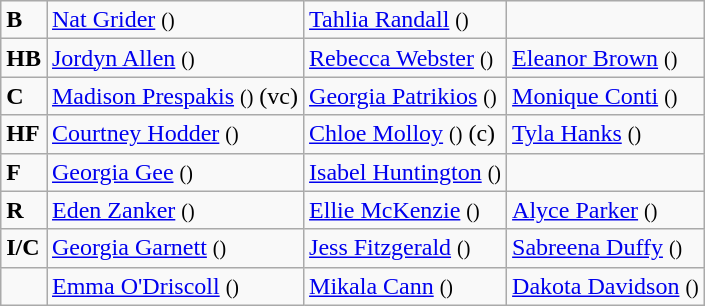<table class="wikitable">
<tr>
<td><strong>B</strong></td>
<td><a href='#'>Nat Grider</a> <small>()</small></td>
<td><a href='#'>Tahlia Randall</a> <small>()</small></td>
<td></td>
</tr>
<tr>
<td><strong>HB</strong></td>
<td><a href='#'>Jordyn Allen</a> <small>()</small></td>
<td><a href='#'>Rebecca Webster</a> <small>()</small></td>
<td><a href='#'>Eleanor Brown</a> <small>()</small></td>
</tr>
<tr>
<td><strong>C</strong></td>
<td><a href='#'>Madison Prespakis</a> <small>()</small> (vc)</td>
<td><a href='#'>Georgia Patrikios</a> <small>()</small></td>
<td><a href='#'>Monique Conti</a> <small>()</small></td>
</tr>
<tr>
<td><strong>HF</strong></td>
<td><a href='#'>Courtney Hodder</a> <small>()</small></td>
<td><a href='#'>Chloe Molloy</a> <small>()</small> (c)</td>
<td><a href='#'>Tyla Hanks</a> <small>()</small></td>
</tr>
<tr>
<td><strong>F</strong></td>
<td><a href='#'>Georgia Gee</a> <small>()</small></td>
<td><a href='#'>Isabel Huntington</a> <small>()</small></td>
<td></td>
</tr>
<tr>
<td><strong>R</strong></td>
<td><a href='#'>Eden Zanker</a> <small>()</small></td>
<td><a href='#'>Ellie McKenzie</a> <small>()</small></td>
<td><a href='#'>Alyce Parker</a> <small>()</small></td>
</tr>
<tr>
<td><strong>I/C</strong></td>
<td><a href='#'>Georgia Garnett</a> <small>()</small></td>
<td><a href='#'>Jess Fitzgerald</a> <small>()</small></td>
<td><a href='#'>Sabreena Duffy</a> <small>()</small></td>
</tr>
<tr>
<td></td>
<td><a href='#'>Emma O'Driscoll</a> <small>()</small></td>
<td><a href='#'>Mikala Cann</a> <small>()</small></td>
<td><a href='#'>Dakota Davidson</a> <small>()</small></td>
</tr>
</table>
